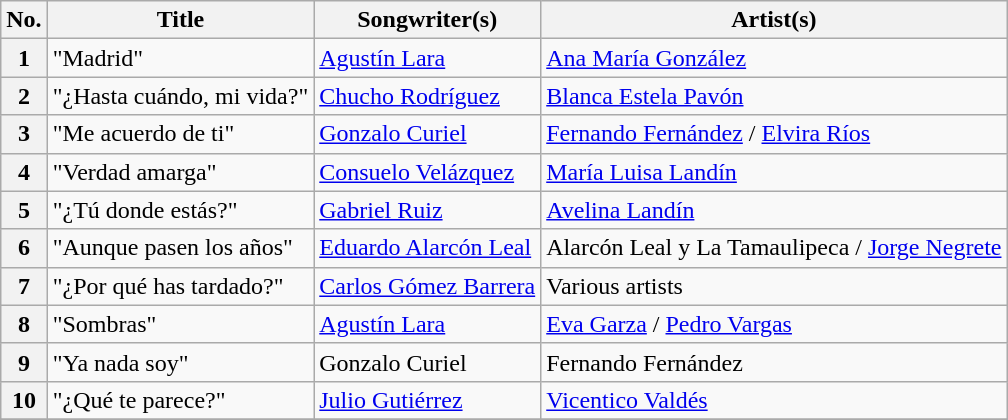<table class="wikitable sortable" style="text-align: left">
<tr>
<th scope="col">No.</th>
<th scope="col">Title</th>
<th scope="col">Songwriter(s)</th>
<th scope="col">Artist(s)</th>
</tr>
<tr>
<th scope="row">1</th>
<td>"Madrid"</td>
<td><a href='#'>Agustín Lara</a></td>
<td><a href='#'>Ana María González</a></td>
</tr>
<tr>
<th scope="row">2</th>
<td>"¿Hasta cuándo, mi vida?"</td>
<td><a href='#'>Chucho Rodríguez</a></td>
<td><a href='#'>Blanca Estela Pavón</a></td>
</tr>
<tr>
<th scope="row">3</th>
<td>"Me acuerdo de ti"</td>
<td><a href='#'>Gonzalo Curiel</a></td>
<td><a href='#'>Fernando Fernández</a> / <a href='#'>Elvira Ríos</a></td>
</tr>
<tr>
<th scope="row">4</th>
<td>"Verdad amarga"</td>
<td><a href='#'>Consuelo Velázquez</a></td>
<td><a href='#'>María Luisa Landín</a></td>
</tr>
<tr>
<th scope="row">5</th>
<td>"¿Tú donde estás?"</td>
<td><a href='#'>Gabriel Ruiz</a></td>
<td><a href='#'>Avelina Landín</a></td>
</tr>
<tr>
<th scope="row">6</th>
<td>"Aunque pasen los años"</td>
<td><a href='#'>Eduardo Alarcón Leal</a></td>
<td>Alarcón Leal y La Tamaulipeca / <a href='#'>Jorge Negrete</a></td>
</tr>
<tr>
<th scope="row">7</th>
<td>"¿Por qué has tardado?"</td>
<td><a href='#'>Carlos Gómez Barrera</a></td>
<td>Various artists</td>
</tr>
<tr>
<th scope="row">8</th>
<td>"Sombras"</td>
<td><a href='#'>Agustín Lara</a></td>
<td><a href='#'>Eva Garza</a> / <a href='#'>Pedro Vargas</a></td>
</tr>
<tr>
<th scope="row">9</th>
<td>"Ya nada soy"</td>
<td>Gonzalo Curiel</td>
<td>Fernando Fernández</td>
</tr>
<tr>
<th scope="row">10</th>
<td>"¿Qué te parece?"</td>
<td><a href='#'>Julio Gutiérrez</a></td>
<td><a href='#'>Vicentico Valdés</a></td>
</tr>
<tr>
</tr>
</table>
